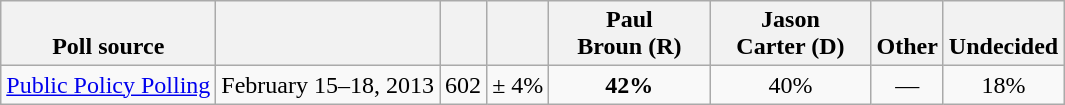<table class="wikitable" style="text-align:center">
<tr valign= bottom>
<th>Poll source</th>
<th></th>
<th></th>
<th></th>
<th style="width:100px;">Paul<br>Broun (R)</th>
<th style="width:100px;">Jason<br>Carter (D)</th>
<th>Other</th>
<th>Undecided</th>
</tr>
<tr>
<td align=left><a href='#'>Public Policy Polling</a></td>
<td>February 15–18, 2013</td>
<td>602</td>
<td>± 4%</td>
<td><strong>42%</strong></td>
<td>40%</td>
<td>—</td>
<td>18%</td>
</tr>
</table>
